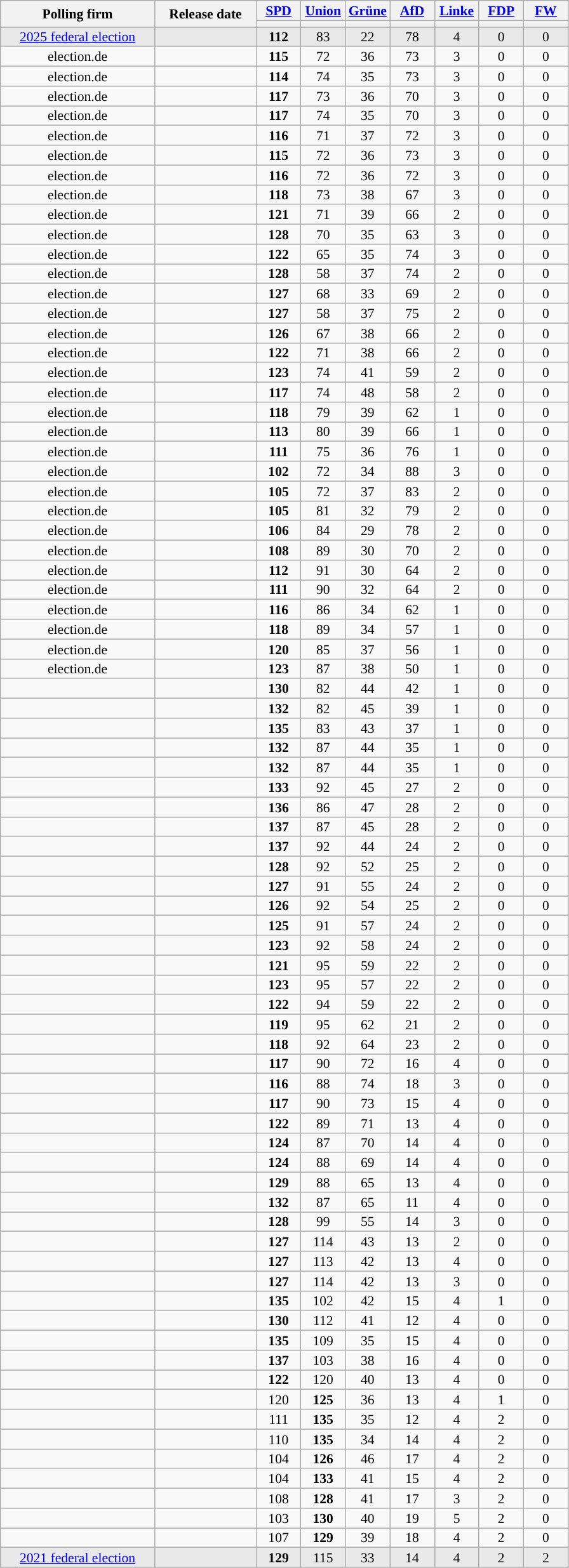<table class="wikitable sortable mw-datatable" style="text-align:center;font-size:90%;line-height:14px;">
<tr>
<th style="width:155px;" rowspan="2">Polling firm</th>
<th style="width:100px;" rowspan="2">Release date</th>
<th class="unsortable" style="width:40px;"><a href='#'>SPD</a></th>
<th class="unsortable" style="width:40px;"><a href='#'>Union</a></th>
<th class="unsortable" style="width:40px;"><a href='#'>Grüne</a></th>
<th class="unsortable" style="width:40px;"><a href='#'>AfD</a></th>
<th class="unsortable" style="width:40px;"><a href='#'>Linke</a></th>
<th class="unsortable" style="width:40px;"><a href='#'>FDP</a></th>
<th class="unsortable" style="width:40px;"><a href='#'>FW</a></th>
</tr>
<tr>
<th style="background:"></th>
<th style="background:"></th>
<th style="background:"></th>
<th style="background:"></th>
<th style="background:"></th>
<th style="background:"></th>
<th style="background:"></th>
</tr>
<tr>
</tr>
<tr style="background:#E9E9E9;">
<td><a href='#'>2025 federal election</a></td>
<td></td>
<td><strong>112</strong></td>
<td>83</td>
<td>22</td>
<td>78</td>
<td>4</td>
<td>0</td>
<td>0</td>
</tr>
<tr>
<td>election.de</td>
<td></td>
<td><strong>115</strong></td>
<td>72</td>
<td>36</td>
<td>73</td>
<td>3</td>
<td>0</td>
<td>0</td>
</tr>
<tr>
<td>election.de</td>
<td></td>
<td><strong>114</strong></td>
<td>74</td>
<td>35</td>
<td>73</td>
<td>3</td>
<td>0</td>
<td>0</td>
</tr>
<tr>
<td>election.de</td>
<td></td>
<td><strong>117</strong></td>
<td>73</td>
<td>36</td>
<td>70</td>
<td>3</td>
<td>0</td>
<td>0</td>
</tr>
<tr>
<td>election.de</td>
<td></td>
<td><strong>117</strong></td>
<td>74</td>
<td>35</td>
<td>70</td>
<td>3</td>
<td>0</td>
<td>0</td>
</tr>
<tr>
<td>election.de</td>
<td></td>
<td><strong>116</strong></td>
<td>71</td>
<td>37</td>
<td>72</td>
<td>3</td>
<td>0</td>
<td>0</td>
</tr>
<tr>
<td>election.de</td>
<td></td>
<td><strong>115</strong></td>
<td>72</td>
<td>36</td>
<td>73</td>
<td>3</td>
<td>0</td>
<td>0</td>
</tr>
<tr>
<td>election.de</td>
<td></td>
<td><strong>116</strong></td>
<td>72</td>
<td>36</td>
<td>72</td>
<td>3</td>
<td>0</td>
<td>0</td>
</tr>
<tr>
<td>election.de</td>
<td></td>
<td><strong>118</strong></td>
<td>73</td>
<td>38</td>
<td>67</td>
<td>3</td>
<td>0</td>
<td>0</td>
</tr>
<tr>
<td>election.de</td>
<td></td>
<td><strong>121</strong></td>
<td>71</td>
<td>39</td>
<td>66</td>
<td>2</td>
<td>0</td>
<td>0</td>
</tr>
<tr>
<td>election.de</td>
<td></td>
<td><strong>128</strong></td>
<td>70</td>
<td>35</td>
<td>63</td>
<td>3</td>
<td>0</td>
<td>0</td>
</tr>
<tr>
<td>election.de</td>
<td></td>
<td><strong>122</strong></td>
<td>65</td>
<td>35</td>
<td>74</td>
<td>3</td>
<td>0</td>
<td>0</td>
</tr>
<tr>
<td>election.de</td>
<td></td>
<td><strong>128</strong></td>
<td>58</td>
<td>37</td>
<td>74</td>
<td>2</td>
<td>0</td>
<td>0</td>
</tr>
<tr>
<td>election.de</td>
<td></td>
<td><strong>127</strong></td>
<td>68</td>
<td>33</td>
<td>69</td>
<td>2</td>
<td>0</td>
<td>0</td>
</tr>
<tr>
<td>election.de</td>
<td></td>
<td><strong>127</strong></td>
<td>58</td>
<td>37</td>
<td>75</td>
<td>2</td>
<td>0</td>
<td>0</td>
</tr>
<tr>
<td>election.de</td>
<td></td>
<td><strong>126</strong></td>
<td>67</td>
<td>38</td>
<td>66</td>
<td>2</td>
<td>0</td>
<td>0</td>
</tr>
<tr>
<td>election.de</td>
<td></td>
<td><strong>122</strong></td>
<td>71</td>
<td>38</td>
<td>66</td>
<td>2</td>
<td>0</td>
<td>0</td>
</tr>
<tr>
<td>election.de</td>
<td></td>
<td><strong>123</strong></td>
<td>74</td>
<td>41</td>
<td>59</td>
<td>2</td>
<td>0</td>
<td>0</td>
</tr>
<tr>
<td>election.de</td>
<td></td>
<td><strong>117</strong></td>
<td>74</td>
<td>48</td>
<td>58</td>
<td>2</td>
<td>0</td>
<td>0</td>
</tr>
<tr>
<td>election.de</td>
<td></td>
<td><strong>118</strong></td>
<td>79</td>
<td>39</td>
<td>62</td>
<td>1</td>
<td>0</td>
<td>0</td>
</tr>
<tr>
<td>election.de</td>
<td></td>
<td><strong>113</strong></td>
<td>80</td>
<td>39</td>
<td>66</td>
<td>1</td>
<td>0</td>
<td>0</td>
</tr>
<tr>
<td>election.de</td>
<td></td>
<td><strong>111</strong></td>
<td>75</td>
<td>36</td>
<td>76</td>
<td>1</td>
<td>0</td>
<td>0</td>
</tr>
<tr>
<td>election.de</td>
<td></td>
<td><strong>102</strong></td>
<td>72</td>
<td>34</td>
<td>88</td>
<td>3</td>
<td>0</td>
<td>0</td>
</tr>
<tr>
<td>election.de</td>
<td></td>
<td><strong>105</strong></td>
<td>72</td>
<td>37</td>
<td>83</td>
<td>2</td>
<td>0</td>
<td>0</td>
</tr>
<tr>
<td>election.de</td>
<td></td>
<td><strong>105</strong></td>
<td>81</td>
<td>32</td>
<td>79</td>
<td>2</td>
<td>0</td>
<td>0</td>
</tr>
<tr>
<td>election.de</td>
<td></td>
<td><strong>106</strong></td>
<td>84</td>
<td>29</td>
<td>78</td>
<td>2</td>
<td>0</td>
<td>0</td>
</tr>
<tr>
<td>election.de</td>
<td></td>
<td><strong>108</strong></td>
<td>89</td>
<td>30</td>
<td>70</td>
<td>2</td>
<td>0</td>
<td>0</td>
</tr>
<tr>
<td>election.de</td>
<td></td>
<td><strong>112</strong></td>
<td>91</td>
<td>30</td>
<td>64</td>
<td>2</td>
<td>0</td>
<td>0</td>
</tr>
<tr>
<td>election.de</td>
<td></td>
<td><strong>111</strong></td>
<td>90</td>
<td>32</td>
<td>64</td>
<td>2</td>
<td>0</td>
<td>0</td>
</tr>
<tr>
<td>election.de</td>
<td></td>
<td><strong>116</strong></td>
<td>86</td>
<td>34</td>
<td>62</td>
<td>1</td>
<td>0</td>
<td>0</td>
</tr>
<tr>
<td>election.de</td>
<td></td>
<td><strong>118</strong></td>
<td>89</td>
<td>34</td>
<td>57</td>
<td>1</td>
<td>0</td>
<td>0</td>
</tr>
<tr>
<td>election.de</td>
<td></td>
<td><strong>120</strong></td>
<td>85</td>
<td>37</td>
<td>56</td>
<td>1</td>
<td>0</td>
<td>0</td>
</tr>
<tr>
<td>election.de</td>
<td></td>
<td><strong>123</strong></td>
<td>87</td>
<td>38</td>
<td>50</td>
<td>1</td>
<td>0</td>
<td>0</td>
</tr>
<tr>
<td></td>
<td></td>
<td><strong>130</strong></td>
<td>82</td>
<td>44</td>
<td>42</td>
<td>1</td>
<td>0</td>
<td>0</td>
</tr>
<tr>
<td></td>
<td></td>
<td><strong>132</strong></td>
<td>82</td>
<td>45</td>
<td>39</td>
<td>1</td>
<td>0</td>
<td>0</td>
</tr>
<tr>
<td></td>
<td></td>
<td><strong>135</strong></td>
<td>83</td>
<td>43</td>
<td>37</td>
<td>1</td>
<td>0</td>
<td>0</td>
</tr>
<tr>
<td></td>
<td></td>
<td><strong>132</strong></td>
<td>87</td>
<td>44</td>
<td>35</td>
<td>1</td>
<td>0</td>
<td>0</td>
</tr>
<tr>
<td></td>
<td></td>
<td><strong>132</strong></td>
<td>87</td>
<td>44</td>
<td>35</td>
<td>1</td>
<td>0</td>
<td>0</td>
</tr>
<tr>
<td></td>
<td></td>
<td><strong>133</strong></td>
<td>92</td>
<td>45</td>
<td>27</td>
<td>2</td>
<td>0</td>
<td>0</td>
</tr>
<tr>
<td></td>
<td></td>
<td><strong>136</strong></td>
<td>86</td>
<td>47</td>
<td>28</td>
<td>2</td>
<td>0</td>
<td>0</td>
</tr>
<tr>
<td></td>
<td></td>
<td><strong>137</strong></td>
<td>87</td>
<td>45</td>
<td>28</td>
<td>2</td>
<td>0</td>
<td>0</td>
</tr>
<tr>
<td></td>
<td></td>
<td><strong>137</strong></td>
<td>92</td>
<td>44</td>
<td>24</td>
<td>2</td>
<td>0</td>
<td>0</td>
</tr>
<tr>
<td></td>
<td></td>
<td><strong>128</strong></td>
<td>92</td>
<td>52</td>
<td>25</td>
<td>2</td>
<td>0</td>
<td>0</td>
</tr>
<tr>
<td></td>
<td></td>
<td><strong>127</strong></td>
<td>91</td>
<td>55</td>
<td>24</td>
<td>2</td>
<td>0</td>
<td>0</td>
</tr>
<tr>
<td></td>
<td></td>
<td><strong>126</strong></td>
<td>92</td>
<td>54</td>
<td>25</td>
<td>2</td>
<td>0</td>
<td>0</td>
</tr>
<tr>
<td></td>
<td></td>
<td><strong>125</strong></td>
<td>91</td>
<td>57</td>
<td>24</td>
<td>2</td>
<td>0</td>
<td>0</td>
</tr>
<tr>
<td></td>
<td></td>
<td><strong>123</strong></td>
<td>92</td>
<td>58</td>
<td>24</td>
<td>2</td>
<td>0</td>
<td>0</td>
</tr>
<tr>
<td></td>
<td></td>
<td><strong>121</strong></td>
<td>95</td>
<td>59</td>
<td>22</td>
<td>2</td>
<td>0</td>
<td>0</td>
</tr>
<tr>
<td></td>
<td></td>
<td><strong>123</strong></td>
<td>95</td>
<td>57</td>
<td>22</td>
<td>2</td>
<td>0</td>
<td>0</td>
</tr>
<tr>
<td></td>
<td></td>
<td><strong>122</strong></td>
<td>94</td>
<td>59</td>
<td>22</td>
<td>2</td>
<td>0</td>
<td>0</td>
</tr>
<tr>
<td></td>
<td></td>
<td><strong>119</strong></td>
<td>95</td>
<td>62</td>
<td>21</td>
<td>2</td>
<td>0</td>
<td>0</td>
</tr>
<tr>
<td></td>
<td></td>
<td><strong>118</strong></td>
<td>92</td>
<td>64</td>
<td>23</td>
<td>2</td>
<td>0</td>
<td>0</td>
</tr>
<tr>
<td></td>
<td></td>
<td><strong>117</strong></td>
<td>90</td>
<td>72</td>
<td>16</td>
<td>4</td>
<td>0</td>
<td>0</td>
</tr>
<tr>
<td></td>
<td></td>
<td><strong>116</strong></td>
<td>88</td>
<td>74</td>
<td>18</td>
<td>3</td>
<td>0</td>
<td>0</td>
</tr>
<tr>
<td></td>
<td></td>
<td><strong>117</strong></td>
<td>90</td>
<td>73</td>
<td>15</td>
<td>4</td>
<td>0</td>
<td>0</td>
</tr>
<tr>
<td></td>
<td></td>
<td><strong>122</strong></td>
<td>89</td>
<td>71</td>
<td>13</td>
<td>4</td>
<td>0</td>
<td>0</td>
</tr>
<tr>
<td></td>
<td></td>
<td><strong>124</strong></td>
<td>87</td>
<td>70</td>
<td>14</td>
<td>4</td>
<td>0</td>
<td>0</td>
</tr>
<tr>
<td></td>
<td></td>
<td><strong>124</strong></td>
<td>88</td>
<td>69</td>
<td>14</td>
<td>4</td>
<td>0</td>
<td>0</td>
</tr>
<tr>
<td></td>
<td></td>
<td><strong>129</strong></td>
<td>88</td>
<td>65</td>
<td>13</td>
<td>4</td>
<td>0</td>
<td>0</td>
</tr>
<tr>
<td></td>
<td></td>
<td><strong>132</strong></td>
<td>87</td>
<td>65</td>
<td>11</td>
<td>4</td>
<td>0</td>
<td>0</td>
</tr>
<tr>
<td></td>
<td></td>
<td><strong>128</strong></td>
<td>99</td>
<td>55</td>
<td>14</td>
<td>3</td>
<td>0</td>
<td>0</td>
</tr>
<tr>
<td></td>
<td></td>
<td><strong>127</strong></td>
<td>114</td>
<td>43</td>
<td>13</td>
<td>2</td>
<td>0</td>
<td>0</td>
</tr>
<tr>
<td></td>
<td></td>
<td><strong>127</strong></td>
<td>113</td>
<td>42</td>
<td>13</td>
<td>4</td>
<td>0</td>
<td>0</td>
</tr>
<tr>
<td></td>
<td></td>
<td><strong>127</strong></td>
<td>114</td>
<td>42</td>
<td>13</td>
<td>3</td>
<td>0</td>
<td>0</td>
</tr>
<tr>
<td></td>
<td></td>
<td><strong>135</strong></td>
<td>102</td>
<td>42</td>
<td>15</td>
<td>4</td>
<td>1</td>
<td>0</td>
</tr>
<tr>
<td></td>
<td></td>
<td><strong>130</strong></td>
<td>112</td>
<td>41</td>
<td>12</td>
<td>4</td>
<td>0</td>
<td>0</td>
</tr>
<tr>
<td></td>
<td></td>
<td><strong>135</strong></td>
<td>109</td>
<td>35</td>
<td>15</td>
<td>4</td>
<td>0</td>
<td>0</td>
</tr>
<tr>
<td></td>
<td></td>
<td><strong>137</strong></td>
<td>103</td>
<td>38</td>
<td>16</td>
<td>4</td>
<td>0</td>
<td>0</td>
</tr>
<tr>
<td></td>
<td></td>
<td><strong>122</strong></td>
<td>120</td>
<td>40</td>
<td>13</td>
<td>4</td>
<td>0</td>
<td>0</td>
</tr>
<tr>
<td></td>
<td></td>
<td>120</td>
<td><strong>125</strong></td>
<td>36</td>
<td>13</td>
<td>4</td>
<td>1</td>
<td>0</td>
</tr>
<tr>
<td></td>
<td></td>
<td>111</td>
<td><strong>135</strong></td>
<td>35</td>
<td>12</td>
<td>4</td>
<td>2</td>
<td>0</td>
</tr>
<tr>
<td></td>
<td></td>
<td>110</td>
<td><strong>135</strong></td>
<td>34</td>
<td>14</td>
<td>4</td>
<td>2</td>
<td>0</td>
</tr>
<tr>
<td></td>
<td></td>
<td>104</td>
<td><strong>126</strong></td>
<td>46</td>
<td>17</td>
<td>4</td>
<td>2</td>
<td>0</td>
</tr>
<tr>
<td></td>
<td></td>
<td>104</td>
<td><strong>133</strong></td>
<td>41</td>
<td>15</td>
<td>4</td>
<td>2</td>
<td>0</td>
</tr>
<tr>
<td></td>
<td></td>
<td>108</td>
<td><strong>128</strong></td>
<td>41</td>
<td>17</td>
<td>3</td>
<td>2</td>
<td>0</td>
</tr>
<tr>
<td></td>
<td></td>
<td>103</td>
<td><strong>130</strong></td>
<td>40</td>
<td>19</td>
<td>5</td>
<td>2</td>
<td>0</td>
</tr>
<tr>
<td></td>
<td></td>
<td>107</td>
<td><strong>129</strong></td>
<td>39</td>
<td>18</td>
<td>4</td>
<td>2</td>
<td>0</td>
</tr>
<tr style="background:#E9E9E9;">
<td><a href='#'>2021 federal election</a></td>
<td></td>
<td><strong>129</strong></td>
<td>115</td>
<td>33</td>
<td>14</td>
<td>4</td>
<td>2</td>
<td>2</td>
</tr>
</table>
